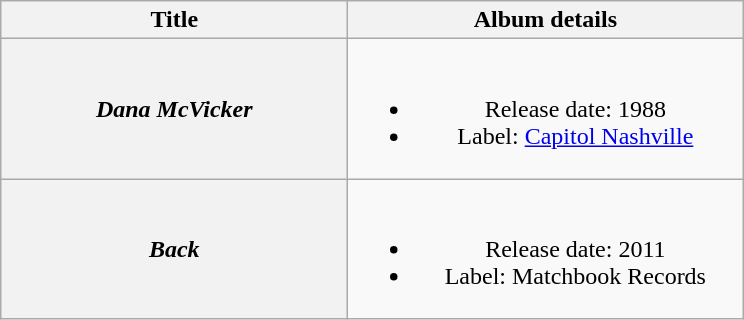<table class="wikitable plainrowheaders" style="text-align:center;">
<tr>
<th style="width:14em;">Title</th>
<th style="width:16em;">Album details</th>
</tr>
<tr>
<th scope="row"><em>Dana McVicker</em></th>
<td><br><ul><li>Release date: 1988</li><li>Label: <a href='#'>Capitol Nashville</a></li></ul></td>
</tr>
<tr>
<th scope="row"><em>Back</em></th>
<td><br><ul><li>Release date: 2011</li><li>Label: Matchbook Records</li></ul></td>
</tr>
</table>
